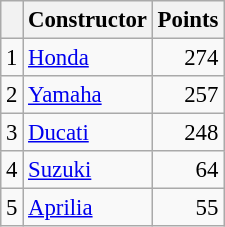<table class="wikitable" style="font-size: 95%;">
<tr>
<th></th>
<th>Constructor</th>
<th>Points</th>
</tr>
<tr>
<td align=center>1</td>
<td> <a href='#'>Honda</a></td>
<td align=right>274</td>
</tr>
<tr>
<td align=center>2</td>
<td> <a href='#'>Yamaha</a></td>
<td align=right>257</td>
</tr>
<tr>
<td align=center>3</td>
<td> <a href='#'>Ducati</a></td>
<td align=right>248</td>
</tr>
<tr>
<td align=center>4</td>
<td> <a href='#'>Suzuki</a></td>
<td align=right>64</td>
</tr>
<tr>
<td align=center>5</td>
<td> <a href='#'>Aprilia</a></td>
<td align=right>55</td>
</tr>
</table>
